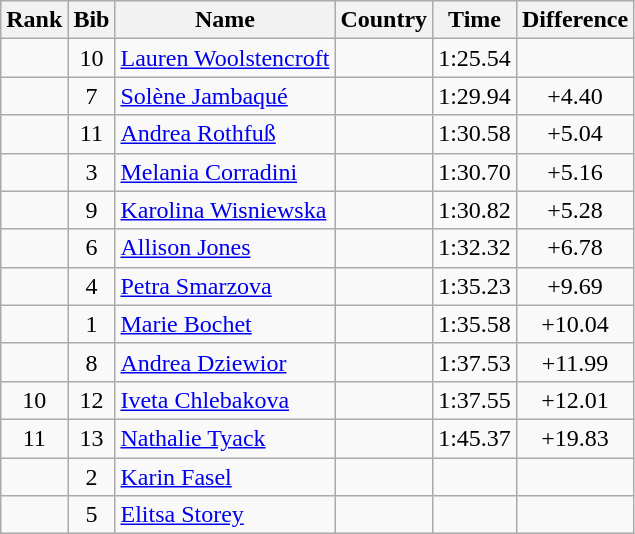<table class="wikitable sortable" style="text-align:center">
<tr>
<th>Rank</th>
<th>Bib</th>
<th>Name</th>
<th>Country</th>
<th>Time</th>
<th>Difference</th>
</tr>
<tr>
<td></td>
<td>10</td>
<td align=left><a href='#'>Lauren Woolstencroft</a></td>
<td align=left></td>
<td>1:25.54</td>
<td></td>
</tr>
<tr>
<td></td>
<td>7</td>
<td align=left><a href='#'>Solène Jambaqué</a></td>
<td align=left></td>
<td>1:29.94</td>
<td>+4.40</td>
</tr>
<tr>
<td></td>
<td>11</td>
<td align=left><a href='#'>Andrea Rothfuß</a></td>
<td align=left></td>
<td>1:30.58</td>
<td>+5.04</td>
</tr>
<tr>
<td></td>
<td>3</td>
<td align=left><a href='#'>Melania Corradini</a></td>
<td align=left></td>
<td>1:30.70</td>
<td>+5.16</td>
</tr>
<tr>
<td></td>
<td>9</td>
<td align=left><a href='#'>Karolina Wisniewska</a></td>
<td align=left></td>
<td>1:30.82</td>
<td>+5.28</td>
</tr>
<tr>
<td></td>
<td>6</td>
<td align=left><a href='#'>Allison Jones</a></td>
<td align=left></td>
<td>1:32.32</td>
<td>+6.78</td>
</tr>
<tr>
<td></td>
<td>4</td>
<td align=left><a href='#'>Petra Smarzova</a></td>
<td align=left></td>
<td>1:35.23</td>
<td>+9.69</td>
</tr>
<tr>
<td></td>
<td>1</td>
<td align=left><a href='#'>Marie Bochet</a></td>
<td align=left></td>
<td>1:35.58</td>
<td>+10.04</td>
</tr>
<tr>
<td></td>
<td>8</td>
<td align=left><a href='#'>Andrea Dziewior</a></td>
<td align=left></td>
<td>1:37.53</td>
<td>+11.99</td>
</tr>
<tr>
<td>10</td>
<td>12</td>
<td align=left><a href='#'>Iveta Chlebakova</a></td>
<td align=left></td>
<td>1:37.55</td>
<td>+12.01</td>
</tr>
<tr>
<td>11</td>
<td>13</td>
<td align=left><a href='#'>Nathalie Tyack</a></td>
<td align=left></td>
<td>1:45.37</td>
<td>+19.83</td>
</tr>
<tr>
<td></td>
<td>2</td>
<td align=left><a href='#'>Karin Fasel</a></td>
<td align=left></td>
<td></td>
<td></td>
</tr>
<tr>
<td></td>
<td>5</td>
<td align=left><a href='#'>Elitsa Storey</a></td>
<td align=left></td>
<td></td>
<td></td>
</tr>
</table>
